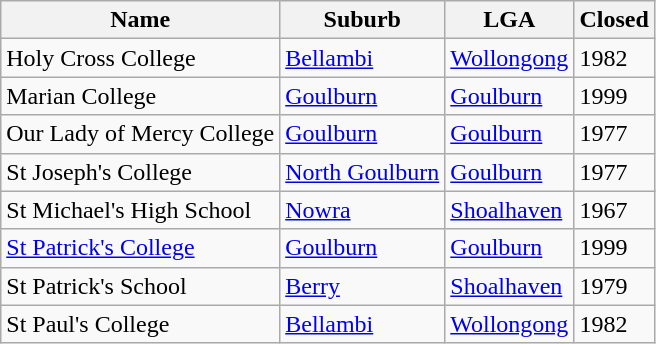<table class="wikitable sortable">
<tr>
<th>Name</th>
<th>Suburb</th>
<th>LGA</th>
<th>Closed</th>
</tr>
<tr>
<td>Holy Cross College</td>
<td><a href='#'>Bellambi</a></td>
<td><a href='#'>Wollongong</a></td>
<td>1982</td>
</tr>
<tr>
<td>Marian College</td>
<td><a href='#'>Goulburn</a></td>
<td><a href='#'>Goulburn</a></td>
<td>1999</td>
</tr>
<tr>
<td>Our Lady of Mercy College</td>
<td><a href='#'>Goulburn</a></td>
<td><a href='#'>Goulburn</a></td>
<td>1977</td>
</tr>
<tr>
<td>St Joseph's College</td>
<td><a href='#'>North Goulburn</a></td>
<td><a href='#'>Goulburn</a></td>
<td>1977</td>
</tr>
<tr>
<td>St Michael's High School</td>
<td><a href='#'>Nowra</a></td>
<td><a href='#'>Shoalhaven</a></td>
<td>1967</td>
</tr>
<tr>
<td><a href='#'>St Patrick's College</a></td>
<td><a href='#'>Goulburn</a></td>
<td><a href='#'>Goulburn</a></td>
<td>1999</td>
</tr>
<tr>
<td>St Patrick's School</td>
<td><a href='#'>Berry</a></td>
<td><a href='#'>Shoalhaven</a></td>
<td>1979</td>
</tr>
<tr>
<td>St Paul's College</td>
<td><a href='#'>Bellambi</a></td>
<td><a href='#'>Wollongong</a></td>
<td>1982</td>
</tr>
</table>
